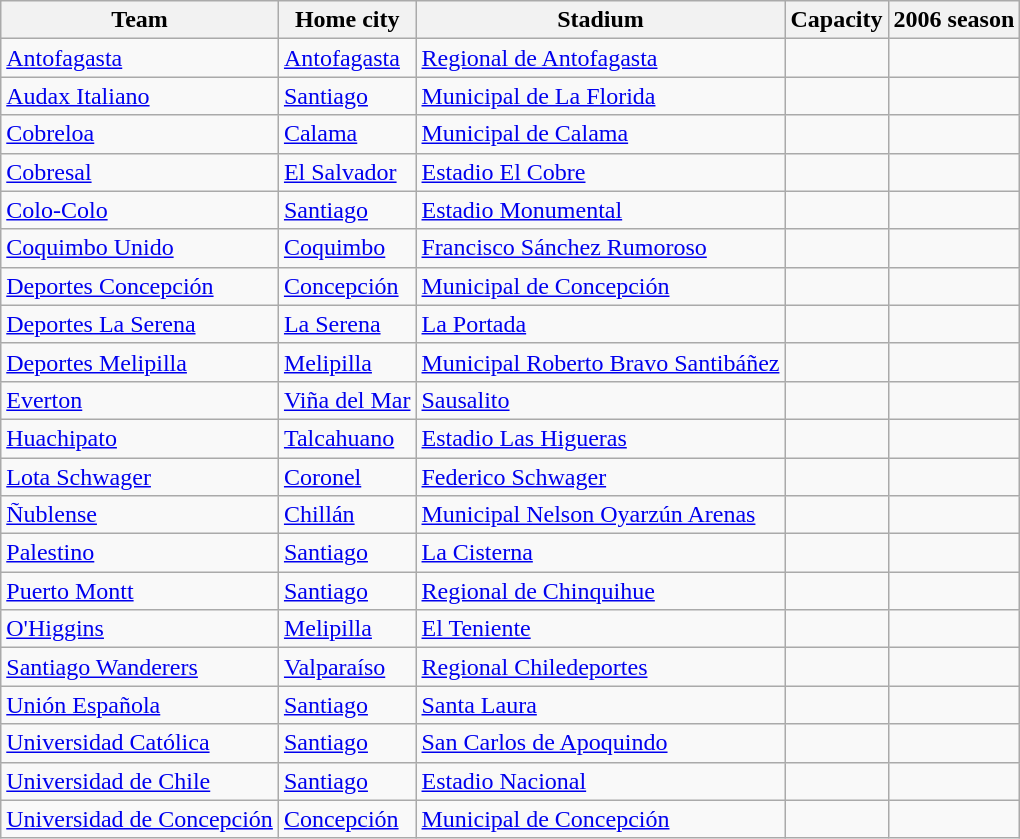<table class="wikitable sortable">
<tr>
<th>Team</th>
<th>Home city</th>
<th>Stadium</th>
<th>Capacity</th>
<th>2006 season</th>
</tr>
<tr>
<td><a href='#'>Antofagasta</a></td>
<td><a href='#'>Antofagasta</a></td>
<td><a href='#'>Regional de Antofagasta</a></td>
<td align="center"></td>
<td></td>
</tr>
<tr>
<td><a href='#'>Audax Italiano</a></td>
<td><a href='#'>Santiago</a></td>
<td><a href='#'>Municipal de La Florida</a></td>
<td align="center"></td>
<td></td>
</tr>
<tr>
<td><a href='#'>Cobreloa</a></td>
<td><a href='#'>Calama</a></td>
<td><a href='#'>Municipal de Calama</a></td>
<td align="center"></td>
<td></td>
</tr>
<tr>
<td><a href='#'>Cobresal</a></td>
<td><a href='#'>El Salvador</a></td>
<td><a href='#'>Estadio El Cobre</a></td>
<td align="center"></td>
<td></td>
</tr>
<tr>
<td><a href='#'>Colo-Colo</a></td>
<td><a href='#'>Santiago</a></td>
<td><a href='#'>Estadio Monumental</a></td>
<td align="center"></td>
<td></td>
</tr>
<tr>
<td><a href='#'>Coquimbo Unido</a></td>
<td><a href='#'>Coquimbo</a></td>
<td><a href='#'>Francisco Sánchez Rumoroso</a></td>
<td align="center"></td>
<td></td>
</tr>
<tr>
<td><a href='#'>Deportes Concepción</a></td>
<td><a href='#'>Concepción</a></td>
<td><a href='#'>Municipal de Concepción</a></td>
<td align="center"></td>
<td></td>
</tr>
<tr>
<td><a href='#'>Deportes La Serena</a></td>
<td><a href='#'>La Serena</a></td>
<td><a href='#'>La Portada</a></td>
<td align="center"></td>
<td></td>
</tr>
<tr>
<td><a href='#'>Deportes Melipilla</a></td>
<td><a href='#'>Melipilla</a></td>
<td><a href='#'>Municipal Roberto Bravo Santibáñez</a></td>
<td align="center"></td>
<td></td>
</tr>
<tr>
<td><a href='#'>Everton</a></td>
<td><a href='#'>Viña del Mar</a></td>
<td><a href='#'>Sausalito</a></td>
<td align="center"></td>
<td></td>
</tr>
<tr>
<td><a href='#'>Huachipato</a></td>
<td><a href='#'>Talcahuano</a></td>
<td><a href='#'>Estadio Las Higueras</a></td>
<td align="center"></td>
<td></td>
</tr>
<tr>
<td><a href='#'>Lota Schwager</a></td>
<td><a href='#'>Coronel</a></td>
<td><a href='#'>Federico Schwager</a></td>
<td align="center"></td>
<td></td>
</tr>
<tr>
<td><a href='#'>Ñublense</a></td>
<td><a href='#'>Chillán</a></td>
<td><a href='#'>Municipal Nelson Oyarzún Arenas</a></td>
<td align="center"></td>
<td></td>
</tr>
<tr>
<td><a href='#'>Palestino</a></td>
<td><a href='#'>Santiago</a></td>
<td><a href='#'>La Cisterna</a></td>
<td align="center"></td>
<td></td>
</tr>
<tr>
<td><a href='#'>Puerto Montt</a></td>
<td><a href='#'>Santiago</a></td>
<td><a href='#'>Regional de Chinquihue</a></td>
<td align="center"></td>
<td></td>
</tr>
<tr>
<td><a href='#'>O'Higgins</a></td>
<td><a href='#'>Melipilla</a></td>
<td><a href='#'>El Teniente</a></td>
<td align="center"></td>
<td></td>
</tr>
<tr>
<td><a href='#'>Santiago Wanderers</a></td>
<td><a href='#'>Valparaíso</a></td>
<td><a href='#'>Regional Chiledeportes</a></td>
<td align="center"></td>
<td></td>
</tr>
<tr>
<td><a href='#'>Unión Española</a></td>
<td><a href='#'>Santiago</a></td>
<td><a href='#'>Santa Laura</a></td>
<td align="center"></td>
<td></td>
</tr>
<tr>
<td><a href='#'>Universidad Católica</a></td>
<td><a href='#'>Santiago</a></td>
<td><a href='#'>San Carlos de Apoquindo</a></td>
<td align="center"></td>
<td></td>
</tr>
<tr>
<td><a href='#'>Universidad de Chile</a></td>
<td><a href='#'>Santiago</a></td>
<td><a href='#'>Estadio Nacional</a></td>
<td align="center"></td>
<td></td>
</tr>
<tr>
<td><a href='#'>Universidad de Concepción</a></td>
<td><a href='#'>Concepción</a></td>
<td><a href='#'>Municipal de Concepción</a></td>
<td align="center"></td>
<td></td>
</tr>
</table>
